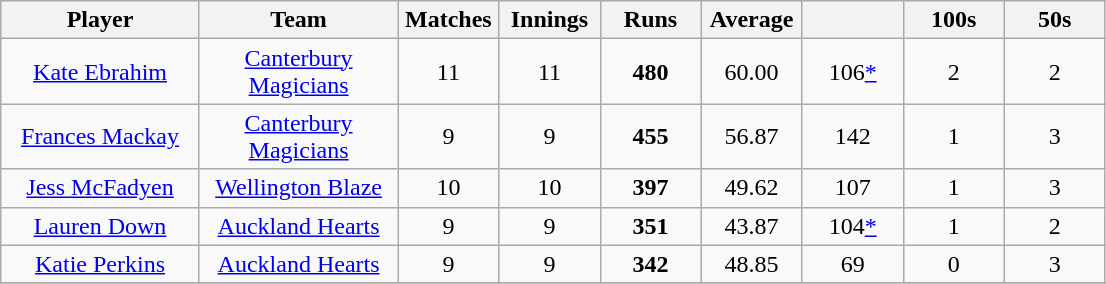<table class="wikitable" style="text-align:center;">
<tr>
<th width=125>Player</th>
<th width=125>Team</th>
<th width=60>Matches</th>
<th width=60>Innings</th>
<th width=60>Runs</th>
<th width=60>Average</th>
<th width=60></th>
<th width=60>100s</th>
<th width=60>50s</th>
</tr>
<tr>
<td><a href='#'>Kate Ebrahim</a></td>
<td><a href='#'>Canterbury Magicians</a></td>
<td>11</td>
<td>11</td>
<td><strong>480</strong></td>
<td>60.00</td>
<td>106<a href='#'>*</a></td>
<td>2</td>
<td>2</td>
</tr>
<tr>
<td><a href='#'>Frances Mackay</a></td>
<td><a href='#'>Canterbury Magicians</a></td>
<td>9</td>
<td>9</td>
<td><strong>455</strong></td>
<td>56.87</td>
<td>142</td>
<td>1</td>
<td>3</td>
</tr>
<tr>
<td><a href='#'>Jess McFadyen</a></td>
<td><a href='#'>Wellington Blaze</a></td>
<td>10</td>
<td>10</td>
<td><strong>397</strong></td>
<td>49.62</td>
<td>107</td>
<td>1</td>
<td>3</td>
</tr>
<tr>
<td><a href='#'>Lauren Down</a></td>
<td><a href='#'>Auckland Hearts</a></td>
<td>9</td>
<td>9</td>
<td><strong>351</strong></td>
<td>43.87</td>
<td>104<a href='#'>*</a></td>
<td>1</td>
<td>2</td>
</tr>
<tr>
<td><a href='#'>Katie Perkins</a></td>
<td><a href='#'>Auckland Hearts</a></td>
<td>9</td>
<td>9</td>
<td><strong>342</strong></td>
<td>48.85</td>
<td>69</td>
<td>0</td>
<td>3</td>
</tr>
<tr>
</tr>
</table>
